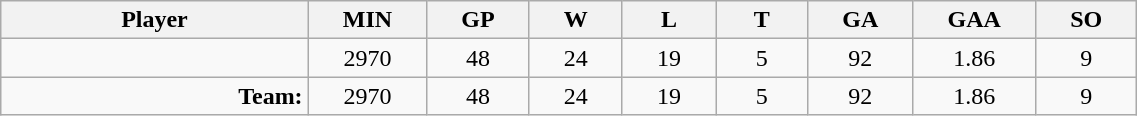<table class="wikitable sortable" width="60%">
<tr>
<th bgcolor="#DDDDFF" width="10%">Player</th>
<th width="3%" bgcolor="#DDDDFF" title="Minutes played">MIN</th>
<th width="3%" bgcolor="#DDDDFF" title="Games played in">GP</th>
<th width="3%" bgcolor="#DDDDFF" title="Games played in">W</th>
<th width="3%" bgcolor="#DDDDFF"title="Games played in">L</th>
<th width="3%" bgcolor="#DDDDFF" title="Ties">T</th>
<th width="3%" bgcolor="#DDDDFF" title="Goals against">GA</th>
<th width="3%" bgcolor="#DDDDFF" title="Goals against average">GAA</th>
<th width="3%" bgcolor="#DDDDFF"title="Shut-outs">SO</th>
</tr>
<tr align="center">
<td align="right"></td>
<td>2970</td>
<td>48</td>
<td>24</td>
<td>19</td>
<td>5</td>
<td>92</td>
<td>1.86</td>
<td>9</td>
</tr>
<tr align="center">
<td align="right"><strong>Team:</strong></td>
<td>2970</td>
<td>48</td>
<td>24</td>
<td>19</td>
<td>5</td>
<td>92</td>
<td>1.86</td>
<td>9</td>
</tr>
</table>
